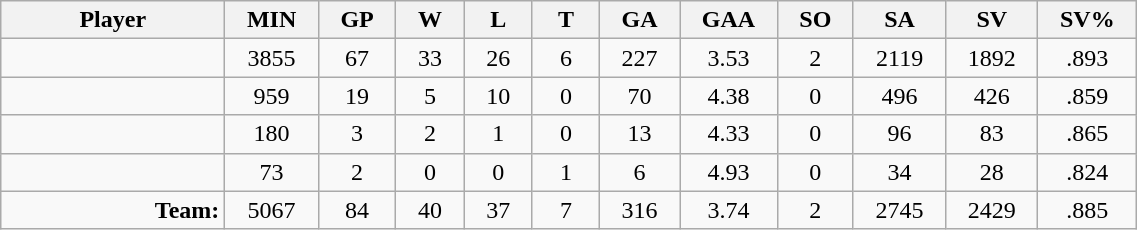<table class="wikitable sortable" width="60%">
<tr>
<th bgcolor="#DDDDFF" width="10%">Player</th>
<th width="3%" bgcolor="#DDDDFF" title="Minutes played">MIN</th>
<th width="3%" bgcolor="#DDDDFF" title="Games played in">GP</th>
<th width="3%" bgcolor="#DDDDFF" title="Wins">W</th>
<th width="3%" bgcolor="#DDDDFF"title="Losses">L</th>
<th width="3%" bgcolor="#DDDDFF" title="Ties">T</th>
<th width="3%" bgcolor="#DDDDFF" title="Goals against">GA</th>
<th width="3%" bgcolor="#DDDDFF" title="Goals against average">GAA</th>
<th width="3%" bgcolor="#DDDDFF"title="Shut-outs">SO</th>
<th width="3%" bgcolor="#DDDDFF" title="Shots against">SA</th>
<th width="3%" bgcolor="#DDDDFF" title="Shots saved">SV</th>
<th width="3%" bgcolor="#DDDDFF" title="Save percentage">SV%</th>
</tr>
<tr align="center">
<td align="right"></td>
<td>3855</td>
<td>67</td>
<td>33</td>
<td>26</td>
<td>6</td>
<td>227</td>
<td>3.53</td>
<td>2</td>
<td>2119</td>
<td>1892</td>
<td>.893</td>
</tr>
<tr align="center">
<td align="right"></td>
<td>959</td>
<td>19</td>
<td>5</td>
<td>10</td>
<td>0</td>
<td>70</td>
<td>4.38</td>
<td>0</td>
<td>496</td>
<td>426</td>
<td>.859</td>
</tr>
<tr align="center">
<td align="right"></td>
<td>180</td>
<td>3</td>
<td>2</td>
<td>1</td>
<td>0</td>
<td>13</td>
<td>4.33</td>
<td>0</td>
<td>96</td>
<td>83</td>
<td>.865</td>
</tr>
<tr align="center">
<td align="right"></td>
<td>73</td>
<td>2</td>
<td>0</td>
<td>0</td>
<td>1</td>
<td>6</td>
<td>4.93</td>
<td>0</td>
<td>34</td>
<td>28</td>
<td>.824</td>
</tr>
<tr align="center">
<td align="right"><strong>Team:</strong></td>
<td>5067</td>
<td>84</td>
<td>40</td>
<td>37</td>
<td>7</td>
<td>316</td>
<td>3.74</td>
<td>2</td>
<td>2745</td>
<td>2429</td>
<td>.885</td>
</tr>
</table>
